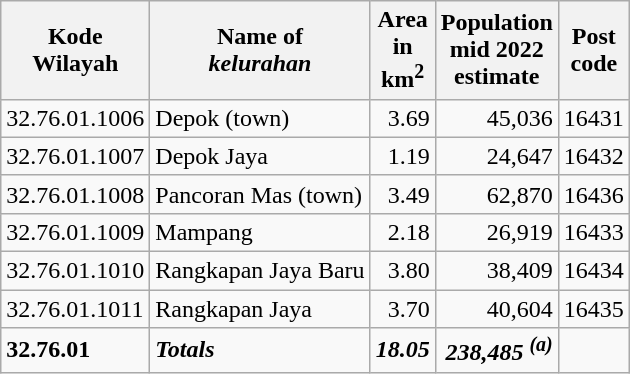<table class="wikitable">
<tr>
<th>Kode <br>Wilayah</th>
<th>Name of <br> <em>kelurahan</em></th>
<th>Area <br>in <br>km<sup>2</sup></th>
<th>Population<br>mid 2022<br>estimate</th>
<th>Post<br>code</th>
</tr>
<tr>
<td>32.76.01.1006</td>
<td>Depok (town)</td>
<td align="right">3.69</td>
<td align="right">45,036</td>
<td>16431</td>
</tr>
<tr>
<td>32.76.01.1007</td>
<td>Depok Jaya</td>
<td align="right">1.19</td>
<td align="right">24,647</td>
<td>16432</td>
</tr>
<tr>
<td>32.76.01.1008</td>
<td>Pancoran Mas (town)</td>
<td align="right">3.49</td>
<td align="right">62,870</td>
<td>16436</td>
</tr>
<tr>
<td>32.76.01.1009</td>
<td>Mampang</td>
<td align="right">2.18</td>
<td align="right">26,919</td>
<td>16433</td>
</tr>
<tr>
<td>32.76.01.1010</td>
<td>Rangkapan Jaya Baru</td>
<td align="right">3.80</td>
<td align="right">38,409</td>
<td>16434</td>
</tr>
<tr>
<td>32.76.01.1011</td>
<td>Rangkapan Jaya</td>
<td align="right">3.70</td>
<td align="right">40,604</td>
<td>16435</td>
</tr>
<tr>
<td><strong>32.76.01</strong></td>
<td><strong><em>Totals</em></strong></td>
<td align="right"><strong><em>18.05</em></strong></td>
<td align="right"><strong><em>238,485 <sup>(a)</sup></em></strong></td>
<td></td>
</tr>
</table>
